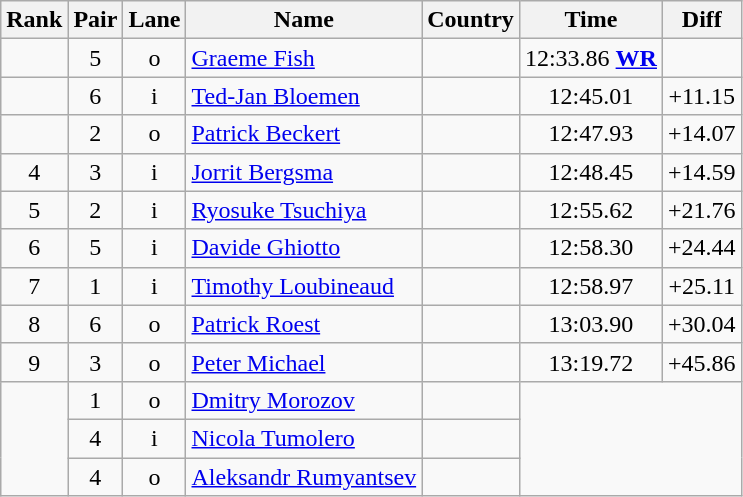<table class="wikitable sortable" style="text-align:center">
<tr>
<th>Rank</th>
<th>Pair</th>
<th>Lane</th>
<th>Name</th>
<th>Country</th>
<th>Time</th>
<th>Diff</th>
</tr>
<tr>
<td></td>
<td>5</td>
<td>o</td>
<td align=left><a href='#'>Graeme Fish</a></td>
<td align=left></td>
<td>12:33.86 <strong><a href='#'>WR</a></strong></td>
<td></td>
</tr>
<tr>
<td></td>
<td>6</td>
<td>i</td>
<td align=left><a href='#'>Ted-Jan Bloemen</a></td>
<td align=left></td>
<td>12:45.01</td>
<td>+11.15</td>
</tr>
<tr>
<td></td>
<td>2</td>
<td>o</td>
<td align=left><a href='#'>Patrick Beckert</a></td>
<td align=left></td>
<td>12:47.93</td>
<td>+14.07</td>
</tr>
<tr>
<td>4</td>
<td>3</td>
<td>i</td>
<td align=left><a href='#'>Jorrit Bergsma</a></td>
<td align=left></td>
<td>12:48.45</td>
<td>+14.59</td>
</tr>
<tr>
<td>5</td>
<td>2</td>
<td>i</td>
<td align=left><a href='#'>Ryosuke Tsuchiya</a></td>
<td align=left></td>
<td>12:55.62</td>
<td>+21.76</td>
</tr>
<tr>
<td>6</td>
<td>5</td>
<td>i</td>
<td align=left><a href='#'>Davide Ghiotto</a></td>
<td align=left></td>
<td>12:58.30</td>
<td>+24.44</td>
</tr>
<tr>
<td>7</td>
<td>1</td>
<td>i</td>
<td align=left><a href='#'>Timothy Loubineaud</a></td>
<td align=left></td>
<td>12:58.97</td>
<td>+25.11</td>
</tr>
<tr>
<td>8</td>
<td>6</td>
<td>o</td>
<td align=left><a href='#'>Patrick Roest</a></td>
<td align=left></td>
<td>13:03.90</td>
<td>+30.04</td>
</tr>
<tr>
<td>9</td>
<td>3</td>
<td>o</td>
<td align=left><a href='#'>Peter Michael</a></td>
<td align=left></td>
<td>13:19.72</td>
<td>+45.86</td>
</tr>
<tr>
<td rowspan=3></td>
<td>1</td>
<td>o</td>
<td align=left><a href='#'>Dmitry Morozov</a></td>
<td align=left></td>
<td colspan=2 rowspan=3></td>
</tr>
<tr>
<td>4</td>
<td>i</td>
<td align=left><a href='#'>Nicola Tumolero</a></td>
<td align=left></td>
</tr>
<tr>
<td>4</td>
<td>o</td>
<td align=left><a href='#'>Aleksandr Rumyantsev</a></td>
<td align=left></td>
</tr>
</table>
